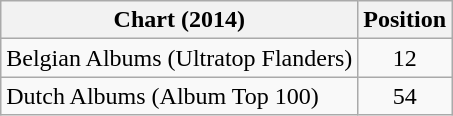<table class="wikitable sortable">
<tr>
<th>Chart (2014)</th>
<th>Position</th>
</tr>
<tr>
<td>Belgian Albums (Ultratop Flanders)</td>
<td align="center">12</td>
</tr>
<tr>
<td>Dutch Albums (Album Top 100)</td>
<td align="center">54</td>
</tr>
</table>
